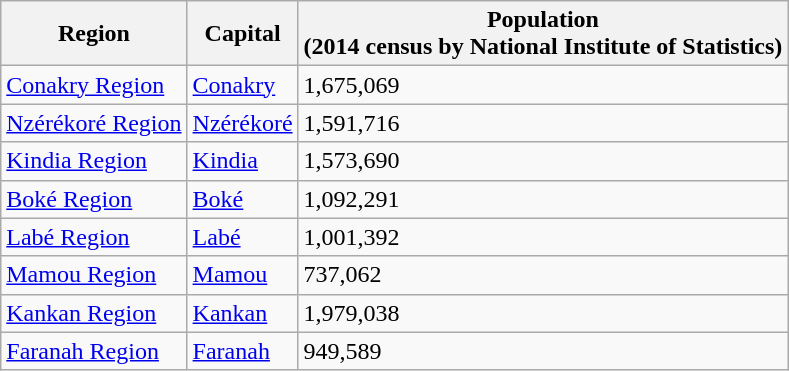<table class="wikitable sortable">
<tr>
<th>Region</th>
<th>Capital</th>
<th>Population <br> (2014 census by National Institute of Statistics)</th>
</tr>
<tr>
<td><a href='#'>Conakry Region</a></td>
<td><a href='#'>Conakry</a></td>
<td>1,675,069</td>
</tr>
<tr>
<td><a href='#'>Nzérékoré Region</a></td>
<td><a href='#'>Nzérékoré</a></td>
<td>1,591,716</td>
</tr>
<tr>
<td><a href='#'>Kindia Region</a></td>
<td><a href='#'>Kindia</a></td>
<td>1,573,690</td>
</tr>
<tr>
<td><a href='#'>Boké Region</a></td>
<td><a href='#'>Boké</a></td>
<td>1,092,291</td>
</tr>
<tr>
<td><a href='#'>Labé Region</a></td>
<td><a href='#'>Labé</a></td>
<td>1,001,392</td>
</tr>
<tr>
<td><a href='#'>Mamou Region</a></td>
<td><a href='#'>Mamou</a></td>
<td>737,062</td>
</tr>
<tr>
<td><a href='#'>Kankan Region</a></td>
<td><a href='#'>Kankan</a></td>
<td>1,979,038</td>
</tr>
<tr>
<td><a href='#'>Faranah Region</a></td>
<td><a href='#'>Faranah</a></td>
<td>949,589</td>
</tr>
</table>
